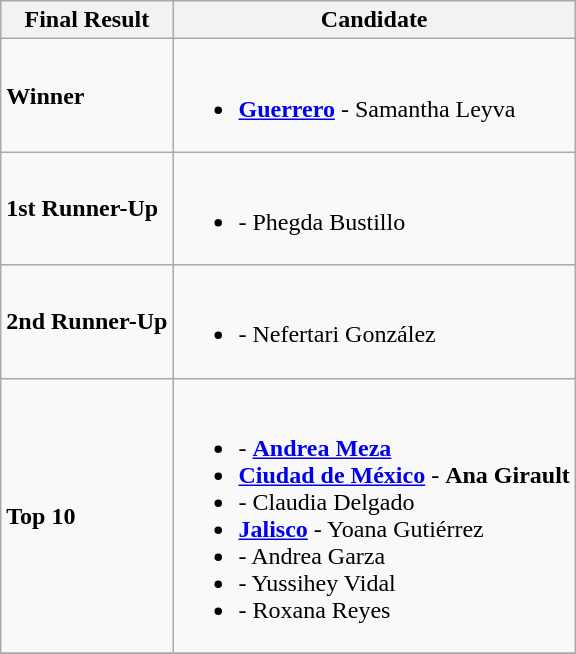<table class="wikitable">
<tr>
<th>Final Result</th>
<th>Candidate</th>
</tr>
<tr>
<td><strong>Winner</strong></td>
<td><br><ul><li><strong> <a href='#'>Guerrero</a></strong> - Samantha Leyva</li></ul></td>
</tr>
<tr>
<td><strong>1st Runner-Up</strong></td>
<td><br><ul><li><strong></strong> - Phegda Bustillo</li></ul></td>
</tr>
<tr>
<td><strong>2nd Runner-Up</strong></td>
<td><br><ul><li><strong></strong> - Nefertari González</li></ul></td>
</tr>
<tr>
<td><strong>Top 10</strong></td>
<td><br><ul><li><strong></strong> - <strong><a href='#'>Andrea Meza</a></strong></li><li><strong> <a href='#'>Ciudad de México</a></strong> - <strong>Ana Girault</strong></li><li><strong></strong> - Claudia Delgado</li><li><strong> <a href='#'>Jalisco</a></strong> - Yoana Gutiérrez</li><li><strong></strong> - Andrea Garza</li><li><strong></strong> - Yussihey Vidal</li><li><strong></strong> - Roxana Reyes</li></ul></td>
</tr>
<tr>
</tr>
</table>
